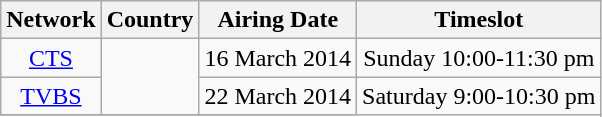<table class="wikitable"  style="text-align:center">
<tr>
<th>Network</th>
<th>Country</th>
<th>Airing Date</th>
<th>Timeslot</th>
</tr>
<tr>
<td><a href='#'>CTS</a></td>
<td rowspan=2></td>
<td>16 March 2014</td>
<td>Sunday 10:00-11:30 pm</td>
</tr>
<tr>
<td><a href='#'>TVBS</a></td>
<td>22 March 2014</td>
<td rowspan=2>Saturday 9:00-10:30 pm</td>
</tr>
<tr>
</tr>
</table>
